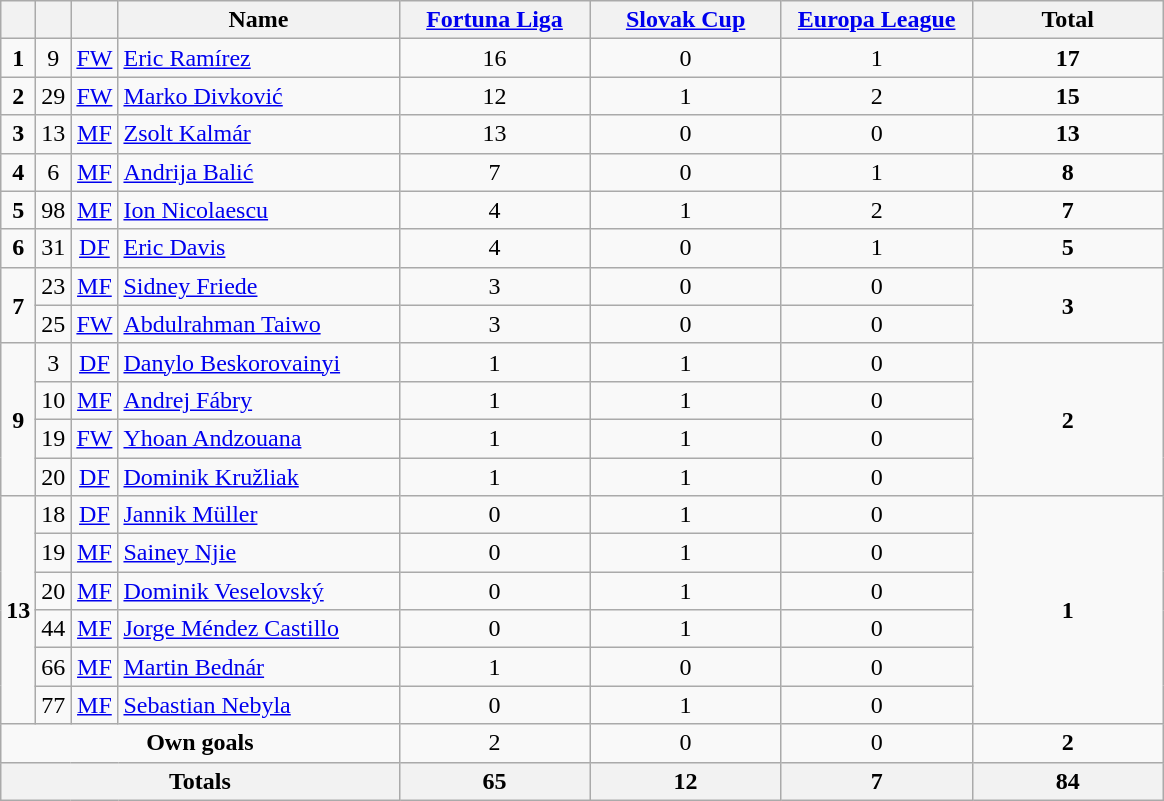<table class="wikitable" style="text-align:center">
<tr>
<th width=15></th>
<th width=15></th>
<th width=15></th>
<th width=180>Name</th>
<th width=120><strong><a href='#'>Fortuna Liga</a></strong></th>
<th width=120><strong><a href='#'>Slovak Cup</a></strong></th>
<th width=120><strong><a href='#'>Europa League</a></strong></th>
<th width=120>Total</th>
</tr>
<tr>
<td><strong>1</strong></td>
<td>9</td>
<td><a href='#'>FW</a></td>
<td align=left> <a href='#'>Eric Ramírez</a></td>
<td>16</td>
<td>0</td>
<td>1</td>
<td><strong>17</strong></td>
</tr>
<tr>
<td><strong>2</strong></td>
<td>29</td>
<td><a href='#'>FW</a></td>
<td align=left> <a href='#'>Marko Divković</a></td>
<td>12</td>
<td>1</td>
<td>2</td>
<td><strong>15</strong></td>
</tr>
<tr>
<td rowspan=1><strong>3</strong></td>
<td>13</td>
<td><a href='#'>MF</a></td>
<td align=left> <a href='#'>Zsolt Kalmár</a></td>
<td>13</td>
<td>0</td>
<td>0</td>
<td rowspan=1><strong>13</strong></td>
</tr>
<tr>
<td rowspan=1><strong>4</strong></td>
<td>6</td>
<td><a href='#'>MF</a></td>
<td align=left> <a href='#'>Andrija Balić</a></td>
<td>7</td>
<td>0</td>
<td>1</td>
<td rowspan=1><strong>8</strong></td>
</tr>
<tr>
<td rowspan=1><strong>5</strong></td>
<td>98</td>
<td><a href='#'>MF</a></td>
<td align=left> <a href='#'>Ion Nicolaescu</a></td>
<td>4</td>
<td>1</td>
<td>2</td>
<td rowspan=1><strong>7</strong></td>
</tr>
<tr>
<td><strong>6</strong></td>
<td>31</td>
<td><a href='#'>DF</a></td>
<td align=left> <a href='#'>Eric Davis</a></td>
<td>4</td>
<td>0</td>
<td>1</td>
<td><strong>5</strong></td>
</tr>
<tr>
<td rowspan=2><strong>7</strong></td>
<td>23</td>
<td><a href='#'>MF</a></td>
<td align=left> <a href='#'>Sidney Friede</a></td>
<td>3</td>
<td>0</td>
<td>0</td>
<td rowspan=2><strong>3</strong></td>
</tr>
<tr>
<td>25</td>
<td><a href='#'>FW</a></td>
<td align=left> <a href='#'>Abdulrahman Taiwo</a></td>
<td>3</td>
<td>0</td>
<td>0</td>
</tr>
<tr>
<td rowspan=4><strong>9</strong></td>
<td>3</td>
<td><a href='#'>DF</a></td>
<td align=left> <a href='#'>Danylo Beskorovainyi</a></td>
<td>1</td>
<td>1</td>
<td>0</td>
<td rowspan=4><strong>2</strong></td>
</tr>
<tr>
<td>10</td>
<td><a href='#'>MF</a></td>
<td align=left> <a href='#'>Andrej Fábry</a></td>
<td>1</td>
<td>1</td>
<td>0</td>
</tr>
<tr>
<td>19</td>
<td><a href='#'>FW</a></td>
<td align=left> <a href='#'>Yhoan Andzouana</a></td>
<td>1</td>
<td>1</td>
<td>0</td>
</tr>
<tr>
<td>20</td>
<td><a href='#'>DF</a></td>
<td align=left> <a href='#'>Dominik Kružliak</a></td>
<td>1</td>
<td>1</td>
<td>0</td>
</tr>
<tr>
<td rowspan=6><strong>13</strong></td>
<td>18</td>
<td><a href='#'>DF</a></td>
<td align=left> <a href='#'>Jannik Müller</a></td>
<td>0</td>
<td>1</td>
<td>0</td>
<td rowspan=6><strong>1</strong></td>
</tr>
<tr>
<td>19</td>
<td><a href='#'>MF</a></td>
<td align=left> <a href='#'>Sainey Njie</a></td>
<td>0</td>
<td>1</td>
<td>0</td>
</tr>
<tr>
<td>20</td>
<td><a href='#'>MF</a></td>
<td align=left> <a href='#'>Dominik Veselovský</a></td>
<td>0</td>
<td>1</td>
<td>0</td>
</tr>
<tr>
<td>44</td>
<td><a href='#'>MF</a></td>
<td align=left> <a href='#'>Jorge Méndez Castillo</a></td>
<td>0</td>
<td>1</td>
<td>0</td>
</tr>
<tr>
<td>66</td>
<td><a href='#'>MF</a></td>
<td align=left> <a href='#'>Martin Bednár</a></td>
<td>1</td>
<td>0</td>
<td>0</td>
</tr>
<tr>
<td>77</td>
<td><a href='#'>MF</a></td>
<td align=left> <a href='#'>Sebastian Nebyla</a></td>
<td>0</td>
<td>1</td>
<td>0</td>
</tr>
<tr>
<td colspan=4><strong>Own goals</strong></td>
<td>2</td>
<td>0</td>
<td>0</td>
<td><strong>2</strong></td>
</tr>
<tr>
<th colspan=4><strong>Totals</strong></th>
<th><strong>65</strong></th>
<th><strong>12</strong></th>
<th><strong>7</strong></th>
<th><strong>84</strong></th>
</tr>
</table>
